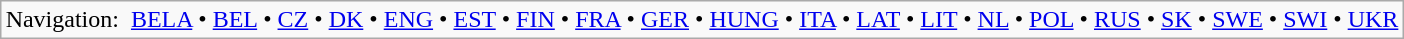<table class="wikitable" style="margin:auto;">
<tr>
<td>Navigation:  <a href='#'>BELA</a> • <a href='#'>BEL</a> • <a href='#'>CZ</a> • <a href='#'>DK</a> • <a href='#'>ENG</a> • <a href='#'>EST</a> • <a href='#'>FIN</a> • <a href='#'>FRA</a> • <a href='#'>GER</a> • <a href='#'>HUNG</a> • <a href='#'>ITA</a> • <a href='#'>LAT</a> • <a href='#'>LIT</a> • <a href='#'>NL</a> • <a href='#'>POL</a> • <a href='#'>RUS</a> • <a href='#'>SK</a> • <a href='#'>SWE</a> • <a href='#'>SWI</a> • <a href='#'>UKR</a></td>
</tr>
</table>
